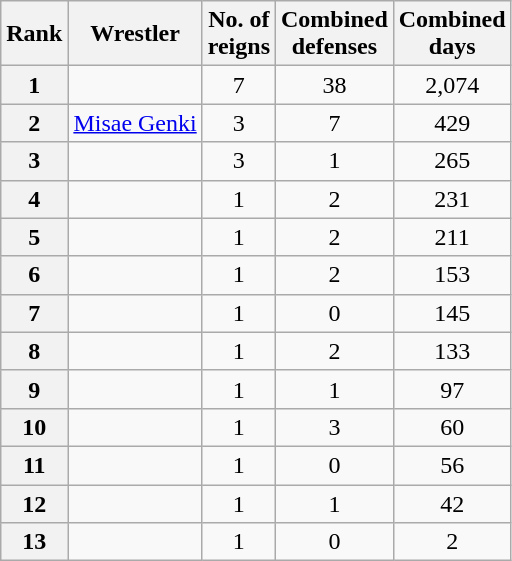<table class="wikitable sortable" style="text-align: center">
<tr>
<th>Rank</th>
<th>Wrestler</th>
<th>No. of<br>reigns</th>
<th>Combined<br>defenses</th>
<th>Combined<br>days</th>
</tr>
<tr>
<th>1</th>
<td></td>
<td>7</td>
<td>38</td>
<td>2,074</td>
</tr>
<tr>
<th>2</th>
<td><a href='#'>Misae Genki</a></td>
<td>3</td>
<td>7</td>
<td>429</td>
</tr>
<tr>
<th>3</th>
<td></td>
<td>3</td>
<td>1</td>
<td>265</td>
</tr>
<tr>
<th>4</th>
<td></td>
<td>1</td>
<td>2</td>
<td>231</td>
</tr>
<tr>
<th>5</th>
<td></td>
<td>1</td>
<td>2</td>
<td>211</td>
</tr>
<tr>
<th>6</th>
<td></td>
<td>1</td>
<td>2</td>
<td>153</td>
</tr>
<tr>
<th>7</th>
<td></td>
<td>1</td>
<td>0</td>
<td>145</td>
</tr>
<tr>
<th>8</th>
<td></td>
<td>1</td>
<td>2</td>
<td>133</td>
</tr>
<tr>
<th>9</th>
<td></td>
<td>1</td>
<td>1</td>
<td>97</td>
</tr>
<tr>
<th>10</th>
<td></td>
<td>1</td>
<td>3</td>
<td>60</td>
</tr>
<tr>
<th>11</th>
<td></td>
<td>1</td>
<td>0</td>
<td>56</td>
</tr>
<tr>
<th>12</th>
<td></td>
<td>1</td>
<td>1</td>
<td>42</td>
</tr>
<tr>
<th>13</th>
<td></td>
<td>1</td>
<td>0</td>
<td>2</td>
</tr>
</table>
